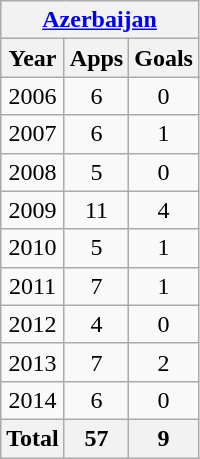<table class="wikitable" style="text-align:center">
<tr>
<th colspan=3><a href='#'>Azerbaijan</a></th>
</tr>
<tr>
<th>Year</th>
<th>Apps</th>
<th>Goals</th>
</tr>
<tr>
<td>2006</td>
<td>6</td>
<td>0</td>
</tr>
<tr>
<td>2007</td>
<td>6</td>
<td>1</td>
</tr>
<tr>
<td>2008</td>
<td>5</td>
<td>0</td>
</tr>
<tr>
<td>2009</td>
<td>11</td>
<td>4</td>
</tr>
<tr>
<td>2010</td>
<td>5</td>
<td>1</td>
</tr>
<tr>
<td>2011</td>
<td>7</td>
<td>1</td>
</tr>
<tr>
<td>2012</td>
<td>4</td>
<td>0</td>
</tr>
<tr>
<td>2013</td>
<td>7</td>
<td>2</td>
</tr>
<tr>
<td>2014</td>
<td>6</td>
<td>0</td>
</tr>
<tr>
<th>Total</th>
<th>57</th>
<th>9</th>
</tr>
</table>
